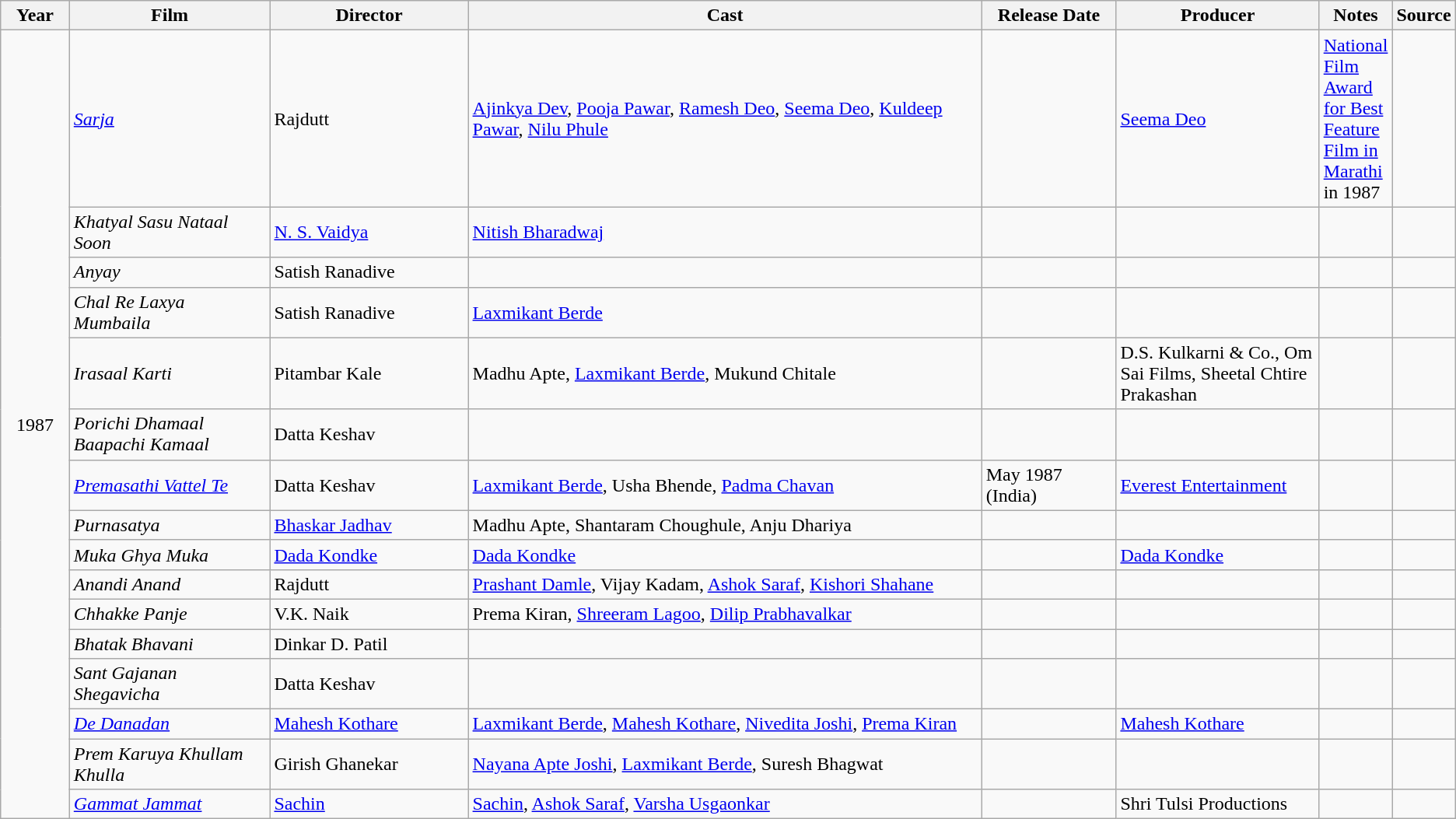<table class ="wikitable sortable collapsible">
<tr>
<th style="width: 05%;">Year</th>
<th style="width: 15%;">Film</th>
<th style="width: 15%;">Director</th>
<th style="width: 40%;" class="unsortable">Cast</th>
<th style="width: 10%;">Release Date</th>
<th style="width: 15%;" class="unsortable">Producer</th>
<th style="width: 15%;" class="unsortable">Notes</th>
<th style="width: 15%;" class="unsortable">Source</th>
</tr>
<tr>
<td rowspan = "16" align="center">1987</td>
<td><em><a href='#'>Sarja</a></em></td>
<td>Rajdutt</td>
<td><a href='#'>Ajinkya Dev</a>, <a href='#'>Pooja Pawar</a>, <a href='#'>Ramesh Deo</a>, <a href='#'>Seema Deo</a>, <a href='#'>Kuldeep Pawar</a>, <a href='#'>Nilu Phule</a></td>
<td></td>
<td><a href='#'>Seema Deo</a></td>
<td><a href='#'>National Film Award for Best Feature Film in Marathi</a> in 1987</td>
<td></td>
</tr>
<tr>
<td><em>Khatyal Sasu Nataal Soon</em></td>
<td><a href='#'>N. S. Vaidya</a></td>
<td><a href='#'>Nitish Bharadwaj</a></td>
<td></td>
<td></td>
<td></td>
<td></td>
</tr>
<tr>
<td><em>Anyay </em></td>
<td>Satish Ranadive</td>
<td></td>
<td></td>
<td></td>
<td></td>
<td></td>
</tr>
<tr>
<td><em>Chal Re Laxya Mumbaila</em></td>
<td>Satish Ranadive</td>
<td><a href='#'>Laxmikant Berde</a></td>
<td></td>
<td></td>
<td></td>
<td></td>
</tr>
<tr>
<td><em>Irasaal Karti</em></td>
<td>Pitambar Kale</td>
<td>Madhu Apte, <a href='#'>Laxmikant Berde</a>, Mukund Chitale</td>
<td></td>
<td>D.S. Kulkarni & Co., Om Sai Films, Sheetal Chtire Prakashan</td>
<td></td>
<td></td>
</tr>
<tr>
<td><em>Porichi Dhamaal Baapachi Kamaal</em></td>
<td>Datta Keshav</td>
<td></td>
<td></td>
<td></td>
<td></td>
<td></td>
</tr>
<tr>
<td><em><a href='#'>Premasathi Vattel Te</a></em></td>
<td>Datta Keshav</td>
<td><a href='#'>Laxmikant Berde</a>, Usha Bhende, <a href='#'>Padma Chavan</a></td>
<td>May 1987 (India)</td>
<td><a href='#'>Everest Entertainment</a></td>
<td></td>
<td></td>
</tr>
<tr>
<td><em>Purnasatya</em></td>
<td><a href='#'>Bhaskar Jadhav</a></td>
<td>Madhu Apte, Shantaram Choughule, Anju Dhariya</td>
<td></td>
<td></td>
<td></td>
<td></td>
</tr>
<tr>
<td><em>Muka Ghya Muka</em></td>
<td><a href='#'>Dada Kondke</a></td>
<td><a href='#'>Dada Kondke</a></td>
<td></td>
<td><a href='#'>Dada Kondke</a></td>
<td></td>
<td></td>
</tr>
<tr>
<td><em>Anandi Anand</em></td>
<td>Rajdutt</td>
<td><a href='#'>Prashant Damle</a>, Vijay Kadam, <a href='#'>Ashok Saraf</a>, <a href='#'>Kishori Shahane</a></td>
<td></td>
<td></td>
<td></td>
<td></td>
</tr>
<tr>
<td><em>Chhakke Panje</em></td>
<td>V.K. Naik</td>
<td>Prema Kiran, <a href='#'>Shreeram Lagoo</a>, <a href='#'>Dilip Prabhavalkar</a></td>
<td></td>
<td></td>
<td></td>
<td></td>
</tr>
<tr>
<td><em>Bhatak Bhavani</em></td>
<td>Dinkar D. Patil</td>
<td></td>
<td></td>
<td></td>
<td></td>
<td></td>
</tr>
<tr>
<td><em>Sant Gajanan Shegavicha</em></td>
<td>Datta Keshav</td>
<td></td>
<td></td>
<td></td>
<td></td>
<td></td>
</tr>
<tr>
<td><em><a href='#'>De Danadan</a></em></td>
<td><a href='#'>Mahesh Kothare</a></td>
<td><a href='#'>Laxmikant Berde</a>, <a href='#'>Mahesh Kothare</a>, <a href='#'>Nivedita Joshi</a>, <a href='#'>Prema Kiran</a></td>
<td></td>
<td><a href='#'>Mahesh Kothare</a></td>
<td></td>
<td></td>
</tr>
<tr>
<td><em>Prem Karuya Khullam Khulla</em></td>
<td>Girish Ghanekar</td>
<td><a href='#'>Nayana Apte Joshi</a>, <a href='#'>Laxmikant Berde</a>, Suresh Bhagwat</td>
<td></td>
<td></td>
<td></td>
<td></td>
</tr>
<tr>
<td><em><a href='#'>Gammat Jammat</a></em></td>
<td><a href='#'>Sachin</a></td>
<td><a href='#'>Sachin</a>, <a href='#'>Ashok Saraf</a>, <a href='#'>Varsha Usgaonkar</a></td>
<td></td>
<td>Shri Tulsi Productions</td>
<td></td>
<td></td>
</tr>
</table>
